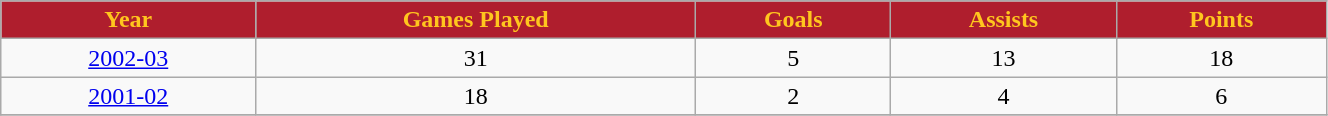<table class="wikitable" width="70%">
<tr align="center"  style=" background:#AF1E2D;color:#FFC61E;">
<td><strong>Year</strong></td>
<td><strong>Games Played</strong></td>
<td><strong>Goals</strong></td>
<td><strong>Assists</strong></td>
<td><strong>Points</strong></td>
</tr>
<tr align="center" bgcolor="">
<td><a href='#'>2002-03</a></td>
<td>31</td>
<td>5</td>
<td>13</td>
<td>18</td>
</tr>
<tr align="center" bgcolor="">
<td><a href='#'>2001-02</a></td>
<td>18</td>
<td>2</td>
<td>4</td>
<td>6</td>
</tr>
<tr align="center" bgcolor="">
</tr>
</table>
